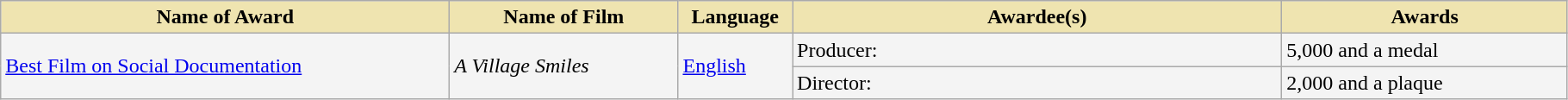<table class="wikitable" style="width:96%;">
<tr>
<th style="background-color:#EFE4B0;width:27.5%;">Name of Award</th>
<th style="background-color:#EFE4B0;width:14%;">Name of Film</th>
<th style="background-color:#EFE4B0;width:7%;">Language</th>
<th style="background-color:#EFE4B0;width:30%;">Awardee(s)</th>
<th style="background-color:#EFE4B0;width:17.5%;">Awards</th>
</tr>
<tr style="background-color:#F4F4F4">
<td rowspan="2"><a href='#'>Best Film on Social Documentation</a></td>
<td rowspan="2"><em>A Village Smiles</em></td>
<td rowspan="2"><a href='#'>English</a></td>
<td>Producer:</td>
<td>5,000 and a medal</td>
</tr>
<tr style="background-color:#F4F4F4">
<td>Director:</td>
<td>2,000 and a plaque</td>
</tr>
</table>
